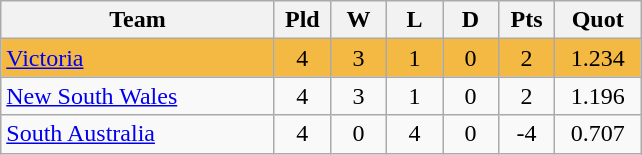<table class="wikitable" style="text-align:center;">
<tr>
<th width=175>Team</th>
<th style="width:30px;" abbr="Played">Pld</th>
<th style="width:30px;" abbr="Won">W</th>
<th style="width:30px;" abbr="Lost">L</th>
<th style="width:30px;" abbr="Drawn">D</th>
<th style="width:30px;" abbr="Points">Pts</th>
<th style="width:50px;" abbr="Points">Quot</th>
</tr>
<tr style="background:#f4b942;">
<td style="text-align:left;"><a href='#'>Victoria</a></td>
<td>4</td>
<td>3</td>
<td>1</td>
<td>0</td>
<td>2</td>
<td>1.234</td>
</tr>
<tr>
<td style="text-align:left;"><a href='#'>New South Wales</a></td>
<td>4</td>
<td>3</td>
<td>1</td>
<td>0</td>
<td>2</td>
<td>1.196</td>
</tr>
<tr>
<td style="text-align:left;"><a href='#'>South Australia</a></td>
<td>4</td>
<td>0</td>
<td>4</td>
<td>0</td>
<td>-4</td>
<td>0.707</td>
</tr>
</table>
